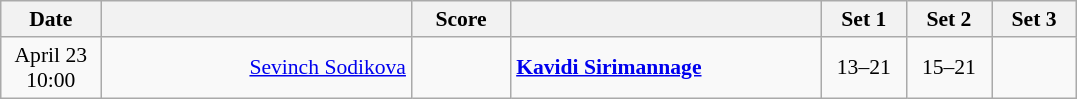<table class="wikitable" style="text-align: center; font-size:90%">
<tr>
<th width="60">Date</th>
<th align="right" width="200"></th>
<th width="60">Score</th>
<th align="left" width="200"></th>
<th width="50">Set 1</th>
<th width="50">Set 2</th>
<th width="50">Set 3</th>
</tr>
<tr>
<td>April 23<br>10:00</td>
<td align="right"><a href='#'>Sevinch Sodikova</a> </td>
<td align="center"></td>
<td align="left"><strong> <a href='#'>Kavidi Sirimannage</a></strong></td>
<td>13–21</td>
<td>15–21</td>
<td></td>
</tr>
</table>
